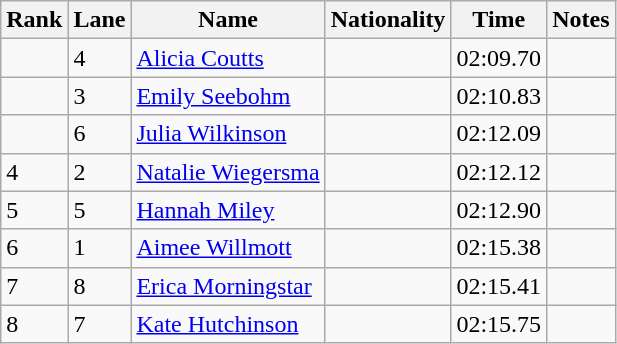<table class="wikitable">
<tr>
<th>Rank</th>
<th>Lane</th>
<th>Name</th>
<th>Nationality</th>
<th>Time</th>
<th>Notes</th>
</tr>
<tr>
<td></td>
<td>4</td>
<td><a href='#'>Alicia Coutts</a></td>
<td></td>
<td>02:09.70</td>
<td></td>
</tr>
<tr>
<td></td>
<td>3</td>
<td><a href='#'>Emily Seebohm</a></td>
<td></td>
<td>02:10.83</td>
<td></td>
</tr>
<tr>
<td></td>
<td>6</td>
<td><a href='#'>Julia Wilkinson</a></td>
<td></td>
<td>02:12.09</td>
<td></td>
</tr>
<tr>
<td>4</td>
<td>2</td>
<td><a href='#'>Natalie Wiegersma</a></td>
<td></td>
<td>02:12.12</td>
<td></td>
</tr>
<tr>
<td>5</td>
<td>5</td>
<td><a href='#'>Hannah Miley</a></td>
<td></td>
<td>02:12.90</td>
<td></td>
</tr>
<tr>
<td>6</td>
<td>1</td>
<td><a href='#'>Aimee Willmott</a></td>
<td></td>
<td>02:15.38</td>
<td></td>
</tr>
<tr>
<td>7</td>
<td>8</td>
<td><a href='#'>Erica Morningstar</a></td>
<td></td>
<td>02:15.41</td>
<td></td>
</tr>
<tr>
<td>8</td>
<td>7</td>
<td><a href='#'>Kate Hutchinson</a></td>
<td></td>
<td>02:15.75</td>
<td></td>
</tr>
</table>
